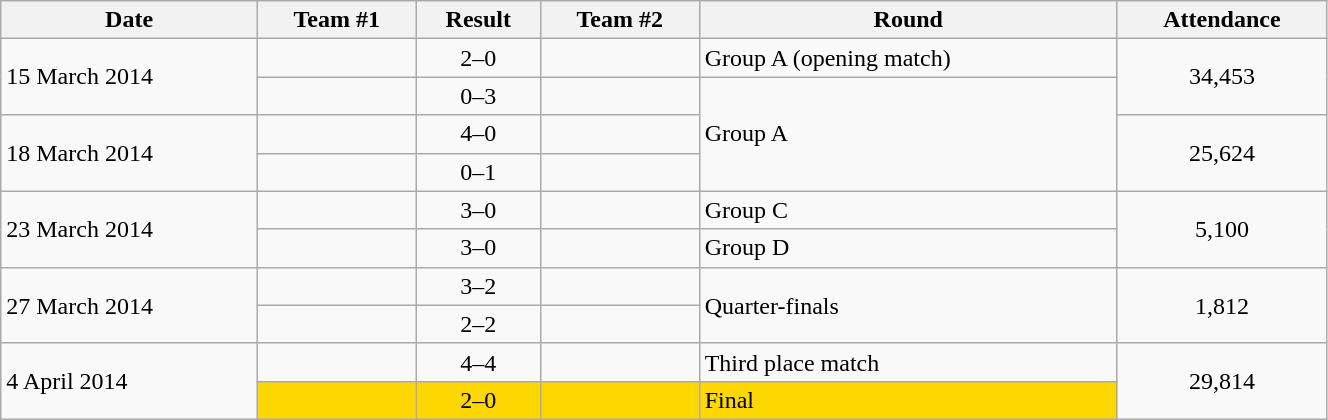<table class="wikitable"  style="text-align:left; width:70%;">
<tr>
<th>Date</th>
<th>Team #1</th>
<th>Result</th>
<th>Team #2</th>
<th>Round</th>
<th>Attendance</th>
</tr>
<tr>
<td rowspan=2>15 March 2014</td>
<td></td>
<td style="text-align:center;">2–0</td>
<td></td>
<td>Group A (opening match)</td>
<td rowspan=2 style="text-align:center;">34,453</td>
</tr>
<tr 4>
<td></td>
<td style="text-align:center;">0–3</td>
<td></td>
<td rowspan=3>Group A</td>
</tr>
<tr>
<td rowspan=2>18 March 2014</td>
<td></td>
<td style="text-align:center;">4–0</td>
<td></td>
<td rowspan=2 style="text-align:center;">25,624</td>
</tr>
<tr>
<td></td>
<td style="text-align:center;">0–1</td>
<td></td>
</tr>
<tr>
<td rowspan=2>23 March 2014</td>
<td></td>
<td style="text-align:center;">3–0</td>
<td></td>
<td>Group C</td>
<td rowspan=2 style="text-align:center;">5,100</td>
</tr>
<tr>
<td></td>
<td style="text-align:center;">3–0</td>
<td></td>
<td>Group D</td>
</tr>
<tr>
<td rowspan=2>27 March 2014</td>
<td></td>
<td style="text-align:center;">3–2</td>
<td></td>
<td rowspan=2>Quarter-finals</td>
<td rowspan=2 style="text-align:center;">1,812</td>
</tr>
<tr>
<td></td>
<td style="text-align:center;">2–2 </td>
<td></td>
</tr>
<tr>
<td rowspan=2>4 April 2014</td>
<td></td>
<td style="text-align:center;">4–4 </td>
<td></td>
<td>Third place match</td>
<td rowspan=2 style="text-align:center;">29,814</td>
</tr>
<tr bgcolor=gold>
<td></td>
<td style="text-align:center;">2–0</td>
<td></td>
<td>Final</td>
</tr>
</table>
